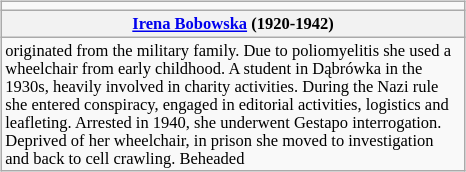<table class=wikitable width=310 style="text-align:left; font-size:11px; float:right; margin:5px">
<tr style="font-size: small;">
<td colspan="12" style="text-align:center;"><strong> </strong></td>
</tr>
<tr>
<th><a href='#'>Irena Bobowska</a> (1920-1942)</th>
</tr>
<tr>
<td>originated from the military family. Due to poliomyelitis she used a wheelchair from early childhood. A student in Dąbrówka in the 1930s, heavily involved in charity activities. During the Nazi rule she entered conspiracy, engaged in editorial activities, logistics and leafleting. Arrested in 1940, she underwent Gestapo interrogation. Deprived of her wheelchair, in prison she moved to investigation and back to cell crawling. Beheaded</td>
</tr>
</table>
